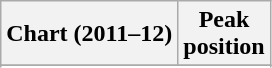<table class="wikitable sortable plainrowheaders">
<tr>
<th>Chart (2011–12)</th>
<th>Peak<br>position</th>
</tr>
<tr>
</tr>
<tr>
</tr>
<tr>
</tr>
</table>
